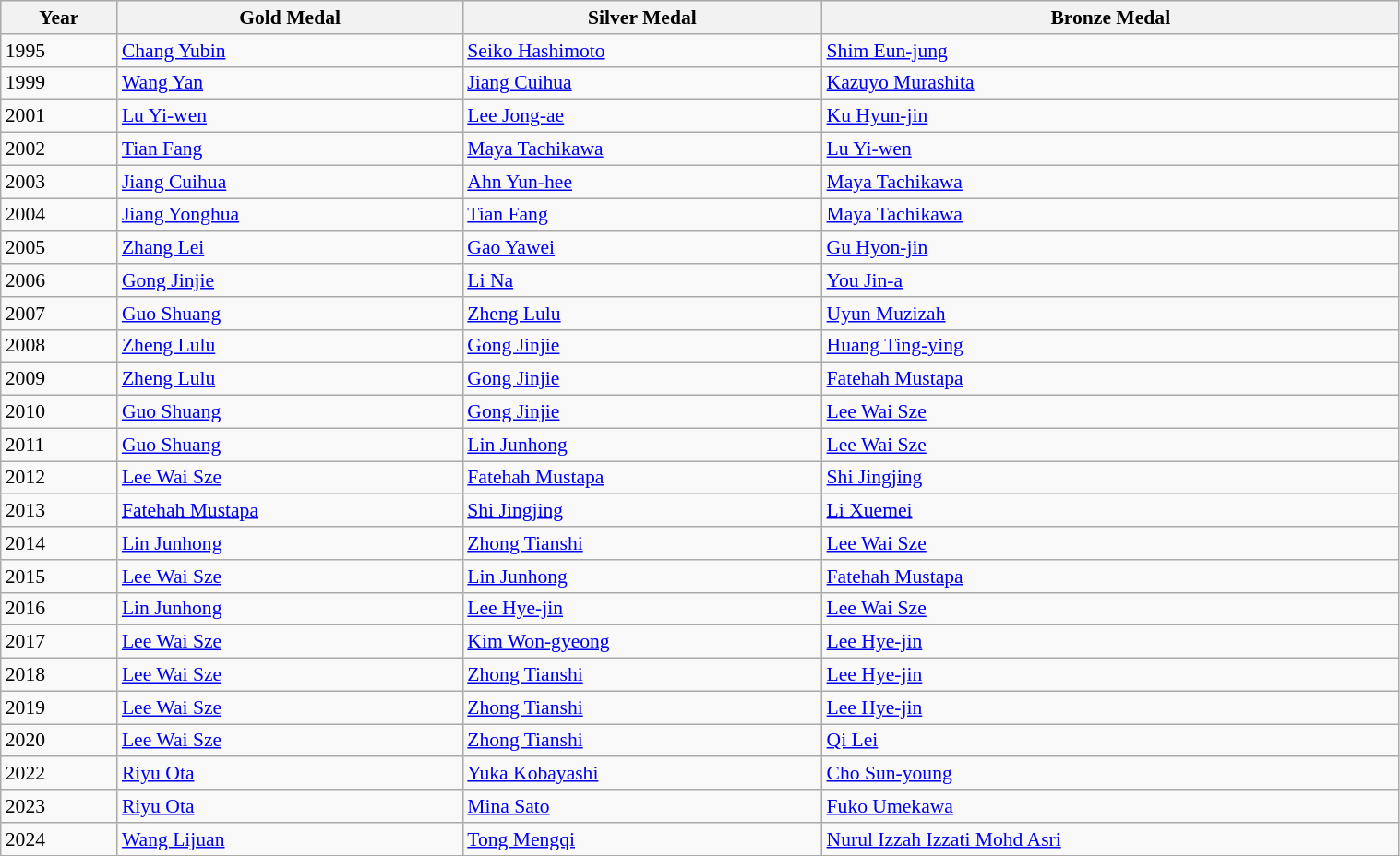<table class=wikitable style="font-size:90%" width="80%">
<tr style="background:#ccccff;">
<th>Year</th>
<th> <strong>Gold Medal</strong></th>
<th> <strong>Silver Medal</strong></th>
<th> <strong>Bronze Medal</strong></th>
</tr>
<tr>
<td>1995</td>
<td> <a href='#'>Chang Yubin</a></td>
<td> <a href='#'>Seiko Hashimoto</a></td>
<td> <a href='#'>Shim Eun-jung</a></td>
</tr>
<tr>
<td>1999</td>
<td> <a href='#'>Wang Yan</a></td>
<td> <a href='#'>Jiang Cuihua</a></td>
<td> <a href='#'>Kazuyo Murashita</a></td>
</tr>
<tr>
<td>2001</td>
<td> <a href='#'>Lu Yi-wen</a></td>
<td> <a href='#'>Lee Jong-ae</a></td>
<td> <a href='#'>Ku Hyun-jin</a></td>
</tr>
<tr>
<td>2002</td>
<td> <a href='#'>Tian Fang</a></td>
<td> <a href='#'>Maya Tachikawa</a></td>
<td> <a href='#'>Lu Yi-wen</a></td>
</tr>
<tr>
<td>2003</td>
<td> <a href='#'>Jiang Cuihua</a></td>
<td> <a href='#'>Ahn Yun-hee</a></td>
<td> <a href='#'>Maya Tachikawa</a></td>
</tr>
<tr>
<td>2004</td>
<td> <a href='#'>Jiang Yonghua</a></td>
<td> <a href='#'>Tian Fang</a></td>
<td> <a href='#'>Maya Tachikawa</a></td>
</tr>
<tr>
<td>2005</td>
<td> <a href='#'>Zhang Lei</a></td>
<td> <a href='#'>Gao Yawei</a></td>
<td> <a href='#'>Gu Hyon-jin</a></td>
</tr>
<tr>
<td>2006</td>
<td> <a href='#'>Gong Jinjie</a></td>
<td> <a href='#'>Li Na</a></td>
<td> <a href='#'>You Jin-a</a></td>
</tr>
<tr>
<td>2007</td>
<td> <a href='#'>Guo Shuang</a></td>
<td> <a href='#'>Zheng Lulu</a></td>
<td> <a href='#'>Uyun Muzizah</a></td>
</tr>
<tr>
<td>2008</td>
<td> <a href='#'>Zheng Lulu</a></td>
<td> <a href='#'>Gong Jinjie</a></td>
<td> <a href='#'>Huang Ting-ying</a></td>
</tr>
<tr>
<td>2009</td>
<td> <a href='#'>Zheng Lulu</a></td>
<td> <a href='#'>Gong Jinjie</a></td>
<td> <a href='#'>Fatehah Mustapa</a></td>
</tr>
<tr>
<td>2010</td>
<td> <a href='#'>Guo Shuang</a></td>
<td> <a href='#'>Gong Jinjie</a></td>
<td> <a href='#'>Lee Wai Sze</a></td>
</tr>
<tr>
<td>2011</td>
<td> <a href='#'>Guo Shuang</a></td>
<td> <a href='#'>Lin Junhong</a></td>
<td> <a href='#'>Lee Wai Sze</a></td>
</tr>
<tr>
<td>2012</td>
<td> <a href='#'>Lee Wai Sze</a></td>
<td> <a href='#'>Fatehah Mustapa</a></td>
<td> <a href='#'>Shi Jingjing</a></td>
</tr>
<tr>
<td>2013</td>
<td> <a href='#'>Fatehah Mustapa</a></td>
<td> <a href='#'>Shi Jingjing</a></td>
<td> <a href='#'>Li Xuemei</a></td>
</tr>
<tr>
<td>2014</td>
<td> <a href='#'>Lin Junhong</a></td>
<td> <a href='#'>Zhong Tianshi</a></td>
<td> <a href='#'>Lee Wai Sze</a></td>
</tr>
<tr>
<td>2015</td>
<td> <a href='#'>Lee Wai Sze</a></td>
<td> <a href='#'>Lin Junhong</a></td>
<td> <a href='#'>Fatehah Mustapa</a></td>
</tr>
<tr>
<td>2016</td>
<td> <a href='#'>Lin Junhong</a></td>
<td> <a href='#'>Lee Hye-jin</a></td>
<td> <a href='#'>Lee Wai Sze</a></td>
</tr>
<tr>
<td>2017</td>
<td> <a href='#'>Lee Wai Sze</a></td>
<td> <a href='#'>Kim Won-gyeong</a></td>
<td> <a href='#'>Lee Hye-jin</a></td>
</tr>
<tr>
<td>2018</td>
<td> <a href='#'>Lee Wai Sze</a></td>
<td> <a href='#'>Zhong Tianshi</a></td>
<td> <a href='#'>Lee Hye-jin</a></td>
</tr>
<tr>
<td>2019</td>
<td> <a href='#'>Lee Wai Sze</a></td>
<td> <a href='#'>Zhong Tianshi</a></td>
<td> <a href='#'>Lee Hye-jin</a></td>
</tr>
<tr>
<td>2020</td>
<td> <a href='#'>Lee Wai Sze</a></td>
<td> <a href='#'>Zhong Tianshi</a></td>
<td> <a href='#'>Qi Lei</a></td>
</tr>
<tr>
<td>2022</td>
<td> <a href='#'>Riyu Ota</a></td>
<td> <a href='#'>Yuka Kobayashi</a></td>
<td> <a href='#'>Cho Sun-young</a></td>
</tr>
<tr>
<td>2023</td>
<td> <a href='#'>Riyu Ota</a></td>
<td> <a href='#'>Mina Sato</a></td>
<td> <a href='#'>Fuko Umekawa</a></td>
</tr>
<tr>
<td>2024</td>
<td> <a href='#'>Wang Lijuan</a></td>
<td> <a href='#'>Tong Mengqi</a></td>
<td> <a href='#'>Nurul Izzah Izzati Mohd Asri</a></td>
</tr>
<tr>
</tr>
</table>
